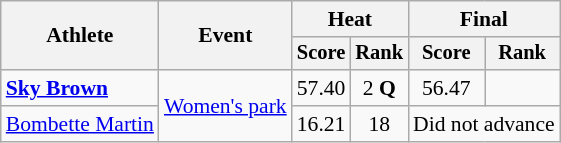<table class=wikitable style=font-size:90%;text-align:center>
<tr>
<th rowspan=2>Athlete</th>
<th rowspan=2>Event</th>
<th colspan=2>Heat</th>
<th colspan=2>Final</th>
</tr>
<tr style=font-size:95%>
<th>Score</th>
<th>Rank</th>
<th>Score</th>
<th>Rank</th>
</tr>
<tr>
<td align=left><strong><a href='#'>Sky Brown</a></strong></td>
<td align=left rowspan=2><a href='#'>Women's park</a></td>
<td>57.40</td>
<td>2 <strong>Q</strong></td>
<td>56.47</td>
<td></td>
</tr>
<tr>
<td align=left><a href='#'>Bombette Martin</a></td>
<td>16.21</td>
<td>18</td>
<td colspan=2>Did not advance</td>
</tr>
</table>
